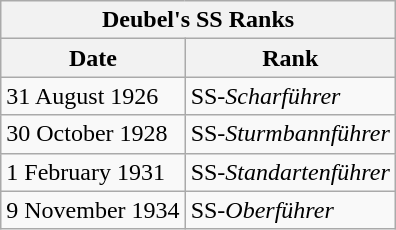<table class="wikitable">
<tr>
<th colspan="2">Deubel's SS Ranks</th>
</tr>
<tr>
<th>Date</th>
<th>Rank</th>
</tr>
<tr>
<td>31 August 1926</td>
<td>SS-<em>Scharführer</em></td>
</tr>
<tr>
<td>30 October 1928</td>
<td>SS-<em>Sturmbannführer</em></td>
</tr>
<tr>
<td>1 February 1931</td>
<td>SS-<em>Standartenführer</em></td>
</tr>
<tr>
<td>9 November 1934</td>
<td>SS-<em>Oberführer</em></td>
</tr>
</table>
